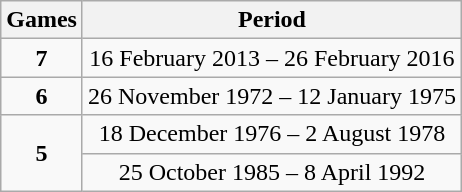<table class="wikitable sortable" style="text-align:center;">
<tr>
<th>Games</th>
<th>Period</th>
</tr>
<tr>
<td><strong>7</strong></td>
<td>16 February 2013 – 26 February 2016</td>
</tr>
<tr>
<td><strong>6</strong></td>
<td>26 November 1972 – 12 January 1975</td>
</tr>
<tr>
<td rowspan="2"><strong>5</strong></td>
<td>18 December 1976 – 2 August 1978</td>
</tr>
<tr>
<td>25 October 1985 – 8 April 1992</td>
</tr>
</table>
